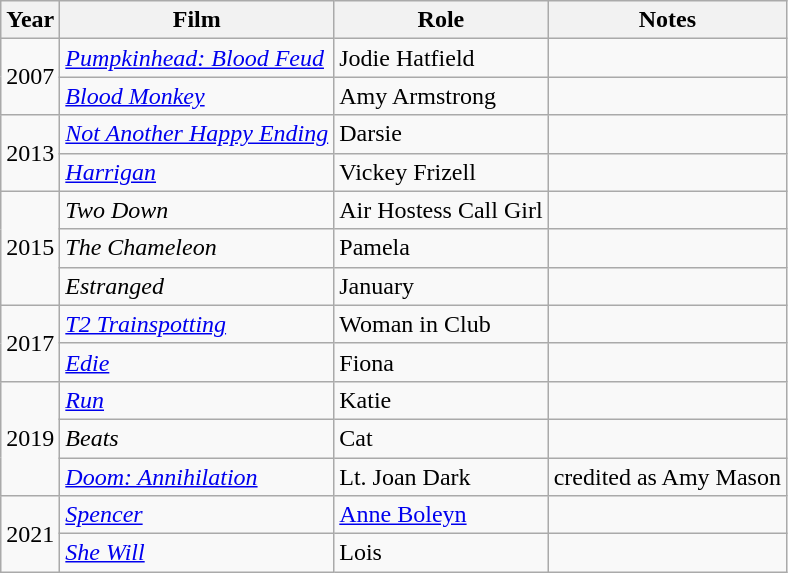<table class="wikitable">
<tr>
<th>Year</th>
<th>Film</th>
<th>Role</th>
<th>Notes</th>
</tr>
<tr>
<td rowspan="2">2007</td>
<td><em><a href='#'>Pumpkinhead: Blood Feud</a></em></td>
<td>Jodie Hatfield</td>
<td></td>
</tr>
<tr>
<td><em><a href='#'>Blood Monkey</a></em></td>
<td>Amy Armstrong</td>
<td></td>
</tr>
<tr>
<td rowspan="2">2013</td>
<td><em><a href='#'>Not Another Happy Ending</a></em></td>
<td>Darsie</td>
<td></td>
</tr>
<tr>
<td><em><a href='#'>Harrigan</a></em></td>
<td>Vickey Frizell</td>
<td></td>
</tr>
<tr>
<td rowspan="3">2015</td>
<td><em>Two Down</em></td>
<td>Air Hostess Call Girl</td>
<td></td>
</tr>
<tr>
<td><em>The Chameleon</em></td>
<td>Pamela</td>
<td></td>
</tr>
<tr>
<td><em>Estranged</em></td>
<td>January</td>
<td></td>
</tr>
<tr>
<td rowspan="2">2017</td>
<td><em><a href='#'>T2 Trainspotting</a></em></td>
<td>Woman in Club</td>
<td></td>
</tr>
<tr>
<td><em><a href='#'>Edie</a></em></td>
<td>Fiona</td>
<td></td>
</tr>
<tr>
<td rowspan="3">2019</td>
<td><em><a href='#'>Run</a></em></td>
<td>Katie</td>
<td></td>
</tr>
<tr>
<td><em>Beats</em></td>
<td>Cat</td>
<td></td>
</tr>
<tr>
<td><em><a href='#'>Doom: Annihilation</a></em></td>
<td>Lt. Joan Dark</td>
<td>credited as Amy Mason</td>
</tr>
<tr>
<td rowspan="2">2021</td>
<td><em><a href='#'>Spencer</a></em></td>
<td><a href='#'>Anne Boleyn</a></td>
<td></td>
</tr>
<tr>
<td><em><a href='#'>She Will</a></em></td>
<td>Lois</td>
<td></td>
</tr>
</table>
